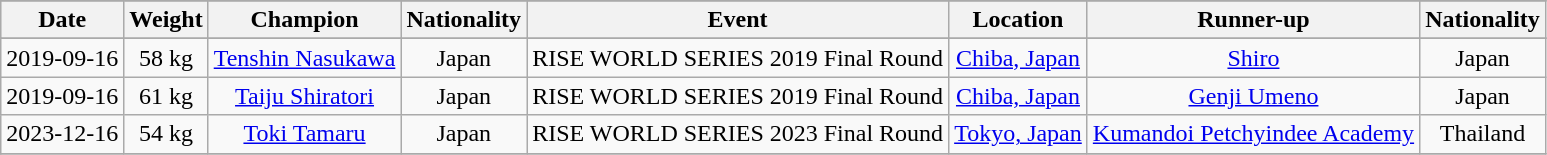<table class="wikitable" style="text-align:center">
<tr>
</tr>
<tr bgcolor="#dddddd">
<th>Date</th>
<th>Weight</th>
<th>Champion</th>
<th>Nationality</th>
<th>Event</th>
<th>Location</th>
<th>Runner-up</th>
<th>Nationality</th>
</tr>
<tr>
</tr>
<tr>
<td>2019-09-16</td>
<td>58 kg</td>
<td><a href='#'>Tenshin Nasukawa</a></td>
<td> Japan</td>
<td>RISE WORLD SERIES 2019 Final Round</td>
<td><a href='#'>Chiba, Japan</a></td>
<td><a href='#'>Shiro</a></td>
<td> Japan</td>
</tr>
<tr>
<td>2019-09-16</td>
<td>61 kg</td>
<td><a href='#'>Taiju Shiratori</a></td>
<td> Japan</td>
<td>RISE WORLD SERIES 2019 Final Round</td>
<td><a href='#'>Chiba, Japan</a></td>
<td><a href='#'>Genji Umeno</a></td>
<td> Japan</td>
</tr>
<tr>
<td>2023-12-16</td>
<td>54 kg</td>
<td><a href='#'>Toki Tamaru</a></td>
<td> Japan</td>
<td>RISE WORLD SERIES 2023 Final Round</td>
<td><a href='#'>Tokyo, Japan</a></td>
<td><a href='#'>Kumandoi Petchyindee Academy</a></td>
<td> Thailand</td>
</tr>
<tr>
</tr>
</table>
